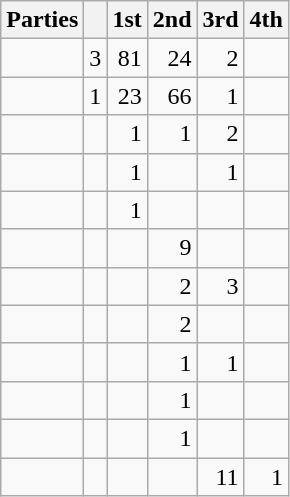<table class="wikitable" style="text-align:right;">
<tr>
<th style="text-align:left;">Parties</th>
<th></th>
<th>1st</th>
<th>2nd</th>
<th>3rd</th>
<th>4th</th>
</tr>
<tr>
<td style="text-align:left;"></td>
<td>3</td>
<td>81</td>
<td>24</td>
<td>2</td>
<td></td>
</tr>
<tr>
<td style="text-align:left;"></td>
<td>1</td>
<td>23</td>
<td>66</td>
<td>1</td>
<td></td>
</tr>
<tr>
<td style="text-align:left;"></td>
<td></td>
<td>1</td>
<td>1</td>
<td>2</td>
<td></td>
</tr>
<tr>
<td style="text-align:left;"></td>
<td></td>
<td>1</td>
<td></td>
<td>1</td>
<td></td>
</tr>
<tr>
<td style="text-align:left;"></td>
<td></td>
<td>1</td>
<td></td>
<td></td>
<td></td>
</tr>
<tr>
<td style="text-align:left;"></td>
<td></td>
<td></td>
<td>9</td>
<td></td>
<td></td>
</tr>
<tr>
<td style="text-align:left;"></td>
<td></td>
<td></td>
<td>2</td>
<td>3</td>
<td></td>
</tr>
<tr>
<td style="text-align:left;"></td>
<td></td>
<td></td>
<td>2</td>
<td></td>
<td></td>
</tr>
<tr>
<td style="text-align:left;"></td>
<td></td>
<td></td>
<td>1</td>
<td>1</td>
<td></td>
</tr>
<tr>
<td style="text-align:left;"></td>
<td></td>
<td></td>
<td>1</td>
<td></td>
<td></td>
</tr>
<tr>
<td style="text-align:left;"></td>
<td></td>
<td></td>
<td>1</td>
<td></td>
<td></td>
</tr>
<tr>
<td style="text-align:left;"></td>
<td></td>
<td></td>
<td></td>
<td>11</td>
<td>1</td>
</tr>
</table>
